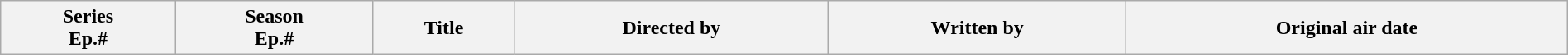<table class="wikitable plainrowheaders" style="width:100%; margin:auto;">
<tr>
<th>Series<br>Ep.#</th>
<th>Season<br>Ep.#</th>
<th>Title</th>
<th>Directed by</th>
<th>Written by</th>
<th>Original air date<br>







</th>
</tr>
</table>
